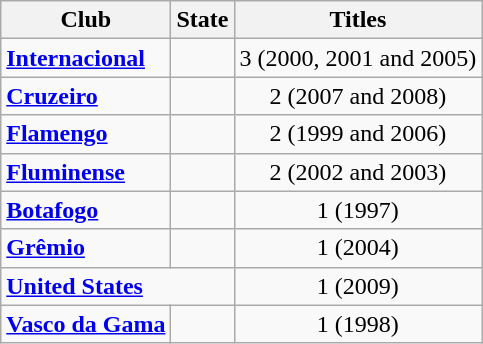<table class="wikitable sortable">
<tr>
<th>Club</th>
<th>State</th>
<th>Titles</th>
</tr>
<tr>
<td><strong><a href='#'>Internacional</a></strong></td>
<td></td>
<td align="center">3 (2000, 2001 and 2005)</td>
</tr>
<tr>
<td><strong><a href='#'>Cruzeiro</a></strong></td>
<td></td>
<td align="center">2 (2007 and 2008)</td>
</tr>
<tr>
<td><strong><a href='#'>Flamengo</a></strong></td>
<td></td>
<td align="center">2 (1999 and 2006)</td>
</tr>
<tr>
<td><strong><a href='#'>Fluminense</a></strong></td>
<td></td>
<td align="center">2 (2002 and 2003)</td>
</tr>
<tr>
<td><strong><a href='#'>Botafogo</a></strong></td>
<td></td>
<td align="center">1 (1997)</td>
</tr>
<tr>
<td><strong><a href='#'>Grêmio</a></strong></td>
<td></td>
<td align="center">1 (2004)</td>
</tr>
<tr>
<td colspan=2><div> <strong><a href='#'>United States</a></strong></div></td>
<td align="center">1 (2009)</td>
</tr>
<tr>
<td><strong><a href='#'>Vasco da Gama</a></strong></td>
<td></td>
<td align="center">1 (1998)</td>
</tr>
</table>
